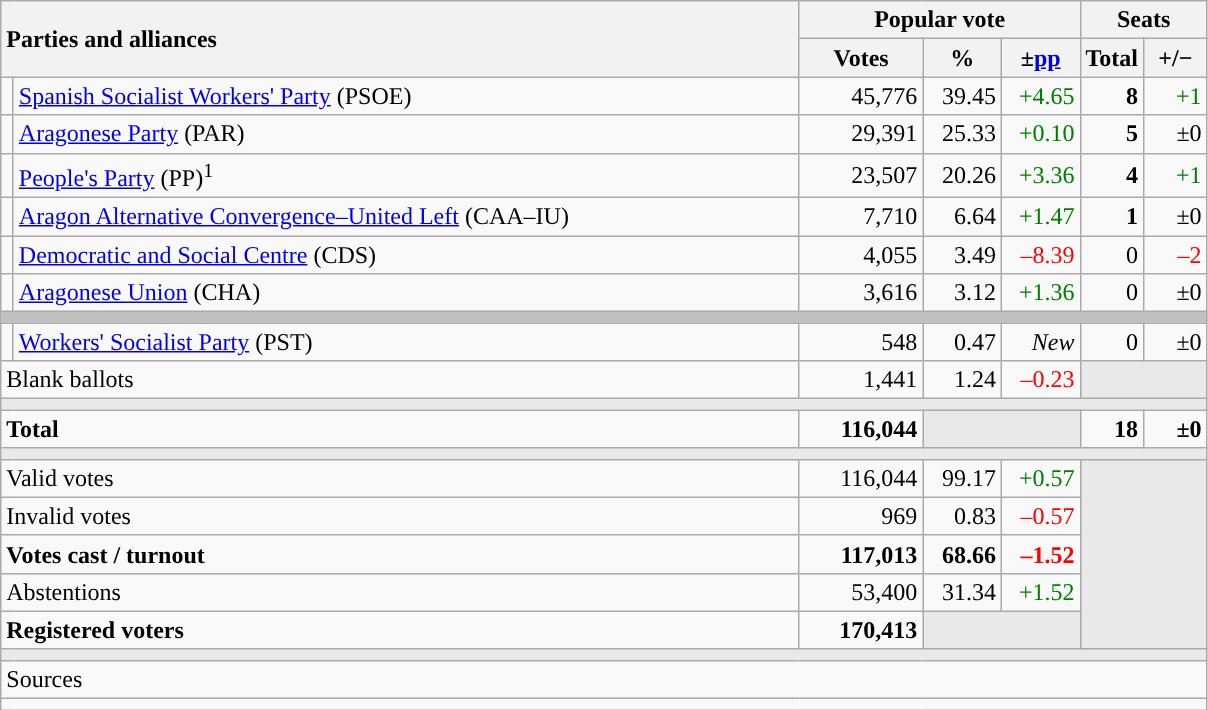<table class="wikitable" style="text-align:right;">
<tr>
<th style="text-align:left;" rowspan="2" colspan="2" width="525">Parties and alliances</th>
<th colspan="3">Popular vote</th>
<th colspan="2">Seats</th>
</tr>
<tr>
<th width="75">Votes</th>
<th width="45">%</th>
<th width="45">±<a href='#'>pp</a></th>
<th width="35">Total</th>
<th width="35">+/−</th>
</tr>
<tr>
<td width="1" style="color:inherit;background:"></td>
<td align="left"><a href='#'>Spanish Socialist Workers' Party</a> (PSOE)</td>
<td>45,776</td>
<td>39.45</td>
<td style="color:green;">+4.65</td>
<td><strong>8</strong></td>
<td style="color:green;">+1</td>
</tr>
<tr>
<td style="color:inherit;background:"></td>
<td align="left"><a href='#'>Aragonese Party</a> (PAR)</td>
<td>29,391</td>
<td>25.33</td>
<td style="color:green;">+0.10</td>
<td><strong>5</strong></td>
<td>±0</td>
</tr>
<tr>
<td style="color:inherit;background:"></td>
<td align="left"><a href='#'>People's Party</a> (PP)<sup>1</sup></td>
<td>23,507</td>
<td>20.26</td>
<td style="color:green;">+3.36</td>
<td><strong>4</strong></td>
<td style="color:green;">+1</td>
</tr>
<tr>
<td style="color:inherit;background:"></td>
<td align="left"><a href='#'>Aragon Alternative Convergence–United Left</a> (CAA–IU)</td>
<td>7,710</td>
<td>6.64</td>
<td style="color:green;">+1.47</td>
<td><strong>1</strong></td>
<td>±0</td>
</tr>
<tr>
<td style="color:inherit;background:"></td>
<td align="left"><a href='#'>Democratic and Social Centre</a> (CDS)</td>
<td>4,055</td>
<td>3.49</td>
<td style="color:red;">–8.39</td>
<td>0</td>
<td style="color:red;">–2</td>
</tr>
<tr>
<td style="color:inherit;background:"></td>
<td align="left"><a href='#'>Aragonese Union</a> (CHA)</td>
<td>3,616</td>
<td>3.12</td>
<td style="color:green;">+1.36</td>
<td>0</td>
<td>±0</td>
</tr>
<tr>
<td colspan="7" bgcolor="#C0C0C0"></td>
</tr>
<tr>
<td style="color:inherit;background:"></td>
<td align="left"><a href='#'>Workers' Socialist Party</a> (PST)</td>
<td>548</td>
<td>0.47</td>
<td><em>New</em></td>
<td>0</td>
<td>±0</td>
</tr>
<tr>
<td align="left" colspan="2">Blank ballots</td>
<td>1,441</td>
<td>1.24</td>
<td style="color:red;">–0.23</td>
<td bgcolor="#E9E9E9" colspan="2"></td>
</tr>
<tr>
<td colspan="7" bgcolor="#E9E9E9"></td>
</tr>
<tr style="font-weight:bold;">
<td align="left" colspan="2">Total</td>
<td>116,044</td>
<td bgcolor="#E9E9E9" colspan="2"></td>
<td>18</td>
<td>±0</td>
</tr>
<tr>
<td colspan="7" bgcolor="#E9E9E9"></td>
</tr>
<tr>
<td align="left" colspan="2">Valid votes</td>
<td>116,044</td>
<td>99.17</td>
<td style="color:green;">+0.57</td>
<td bgcolor="#E9E9E9" colspan="2" rowspan="5"></td>
</tr>
<tr>
<td align="left" colspan="2">Invalid votes</td>
<td>969</td>
<td>0.83</td>
<td style="color:red;">–0.57</td>
</tr>
<tr style="font-weight:bold;">
<td align="left" colspan="2">Votes cast / turnout</td>
<td>117,013</td>
<td>68.66</td>
<td style="color:red;">–1.52</td>
</tr>
<tr>
<td align="left" colspan="2">Abstentions</td>
<td>53,400</td>
<td>31.34</td>
<td style="color:green;">+1.52</td>
</tr>
<tr style="font-weight:bold;">
<td align="left" colspan="2">Registered voters</td>
<td>170,413</td>
<td bgcolor="#E9E9E9" colspan="2"></td>
</tr>
<tr>
<td colspan="7" bgcolor="#E9E9E9"></td>
</tr>
<tr>
<td align="left" colspan="7">Sources</td>
</tr>
<tr>
<td colspan="7" style="text-align:left; max-width:790px;"></td>
</tr>
</table>
